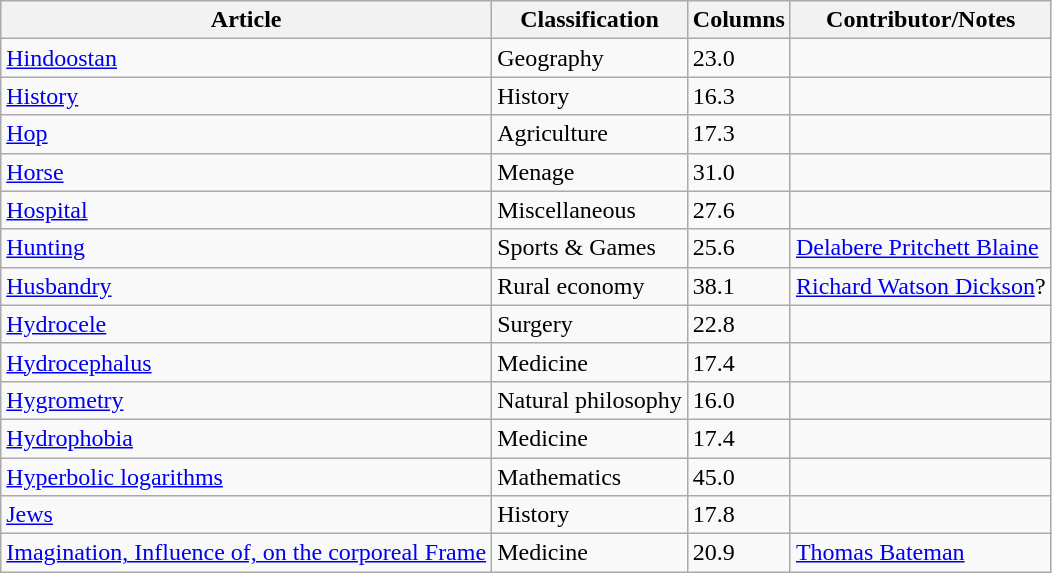<table class="wikitable">
<tr>
<th>Article</th>
<th>Classification</th>
<th>Columns</th>
<th>Contributor/Notes</th>
</tr>
<tr>
<td><a href='#'>Hindoostan</a></td>
<td>Geography</td>
<td>23.0</td>
<td></td>
</tr>
<tr>
<td><a href='#'>History</a></td>
<td>History</td>
<td>16.3</td>
<td></td>
</tr>
<tr>
<td><a href='#'>Hop</a></td>
<td>Agriculture</td>
<td>17.3</td>
<td></td>
</tr>
<tr>
<td><a href='#'>Horse</a></td>
<td>Menage</td>
<td>31.0</td>
<td></td>
</tr>
<tr>
<td><a href='#'>Hospital</a></td>
<td>Miscellaneous</td>
<td>27.6</td>
<td></td>
</tr>
<tr>
<td><a href='#'>Hunting</a></td>
<td>Sports & Games</td>
<td>25.6</td>
<td><a href='#'>Delabere Pritchett Blaine</a></td>
</tr>
<tr>
<td><a href='#'>Husbandry</a></td>
<td>Rural economy</td>
<td>38.1</td>
<td><a href='#'>Richard Watson Dickson</a>?</td>
</tr>
<tr>
<td><a href='#'>Hydrocele</a></td>
<td>Surgery</td>
<td>22.8</td>
<td></td>
</tr>
<tr>
<td><a href='#'>Hydrocephalus</a></td>
<td>Medicine</td>
<td>17.4</td>
<td></td>
</tr>
<tr>
<td><a href='#'>Hygrometry</a></td>
<td>Natural philosophy</td>
<td>16.0</td>
<td></td>
</tr>
<tr>
<td><a href='#'>Hydrophobia</a></td>
<td>Medicine</td>
<td>17.4</td>
<td></td>
</tr>
<tr>
<td><a href='#'>Hyperbolic logarithms</a></td>
<td>Mathematics</td>
<td>45.0</td>
<td></td>
</tr>
<tr>
<td><a href='#'>Jews</a></td>
<td>History</td>
<td>17.8</td>
<td></td>
</tr>
<tr>
<td><a href='#'>Imagination, Influence of, on the corporeal Frame</a></td>
<td>Medicine</td>
<td>20.9</td>
<td><a href='#'>Thomas Bateman</a></td>
</tr>
</table>
